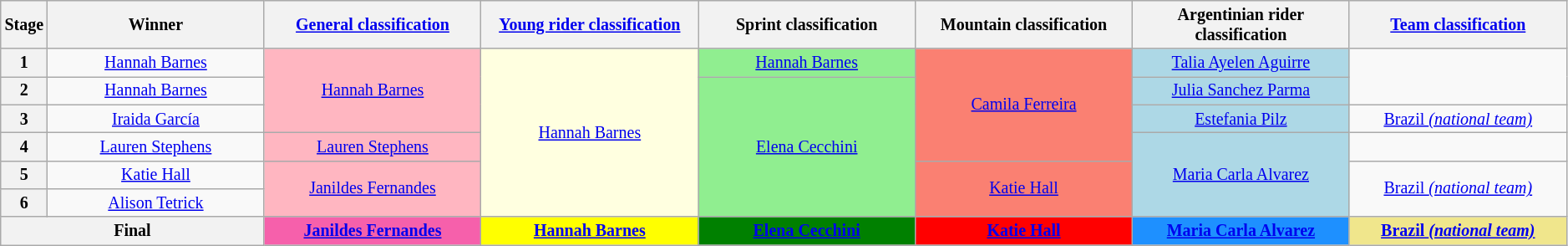<table class="wikitable" style="text-align: center; font-size:smaller;">
<tr style="background-color: #efefef;">
<th width="2%">Stage</th>
<th width="14%">Winner</th>
<th width="14%"><a href='#'>General classification</a><br></th>
<th width="14%"><a href='#'>Young rider classification</a><br></th>
<th width="14%">Sprint classification<br></th>
<th width="14%">Mountain classification<br></th>
<th width="14%">Argentinian rider classification<br></th>
<th width="14%"><a href='#'>Team classification</a><br></th>
</tr>
<tr>
<th>1</th>
<td><a href='#'>Hannah Barnes</a></td>
<td style="background:lightpink;" rowspan=3><a href='#'>Hannah Barnes</a></td>
<td style="background:lightyellow;" rowspan=6><a href='#'>Hannah Barnes</a></td>
<td style="background:lightgreen;"><a href='#'>Hannah Barnes</a></td>
<td style="background:salmon;" rowspan=4><a href='#'>Camila Ferreira</a></td>
<td style="background:lightblue;"><a href='#'>Talia Ayelen Aguirre</a></td>
<td style="background:lightkhaki;" rowspan=2></td>
</tr>
<tr>
<th>2</th>
<td><a href='#'>Hannah Barnes</a></td>
<td style="background:lightgreen;" rowspan=5><a href='#'>Elena Cecchini</a></td>
<td style="background:lightblue;"><a href='#'>Julia Sanchez Parma</a></td>
</tr>
<tr>
<th>3</th>
<td><a href='#'>Iraida García</a></td>
<td style="background:lightblue;"><a href='#'>Estefania Pilz</a></td>
<td style="background:lightkhaki;"><a href='#'>Brazil <em>(national team)</em></a></td>
</tr>
<tr>
<th>4</th>
<td><a href='#'>Lauren Stephens</a></td>
<td style="background:lightpink;"><a href='#'>Lauren Stephens</a></td>
<td style="background:lightblue;" rowspan=3><a href='#'>Maria Carla Alvarez</a></td>
<td style="background:lightkhaki;"></td>
</tr>
<tr>
<th>5</th>
<td><a href='#'>Katie Hall</a></td>
<td style="background:lightpink;" rowspan=2><a href='#'>Janildes Fernandes</a></td>
<td style="background:salmon;" rowspan=2><a href='#'>Katie Hall</a></td>
<td style="background:lightkhaki;" rowspan=2><a href='#'>Brazil <em>(national team)</em></a></td>
</tr>
<tr>
<th>6</th>
<td><a href='#'>Alison Tetrick</a></td>
</tr>
<tr>
<th colspan=2>Final</th>
<th style="background:#F660AB;"><a href='#'>Janildes Fernandes</a></th>
<th style="background:yellow;"><a href='#'>Hannah Barnes</a></th>
<th style="background:green"><a href='#'>Elena Cecchini</a></th>
<th style="background:red"><a href='#'>Katie Hall</a></th>
<th style="background:dodgerblue;"><a href='#'>Maria Carla Alvarez</a></th>
<th style="background:khaki;"><a href='#'>Brazil <em>(national team)</em></a></th>
</tr>
</table>
